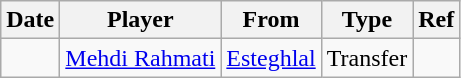<table class="wikitable">
<tr>
<th><strong>Date</strong></th>
<th><strong>Player</strong></th>
<th><strong>From</strong></th>
<th><strong>Type</strong></th>
<th><strong>Ref</strong></th>
</tr>
<tr>
<td></td>
<td> <a href='#'>Mehdi Rahmati</a></td>
<td> <a href='#'>Esteghlal</a></td>
<td>Transfer</td>
<td></td>
</tr>
</table>
